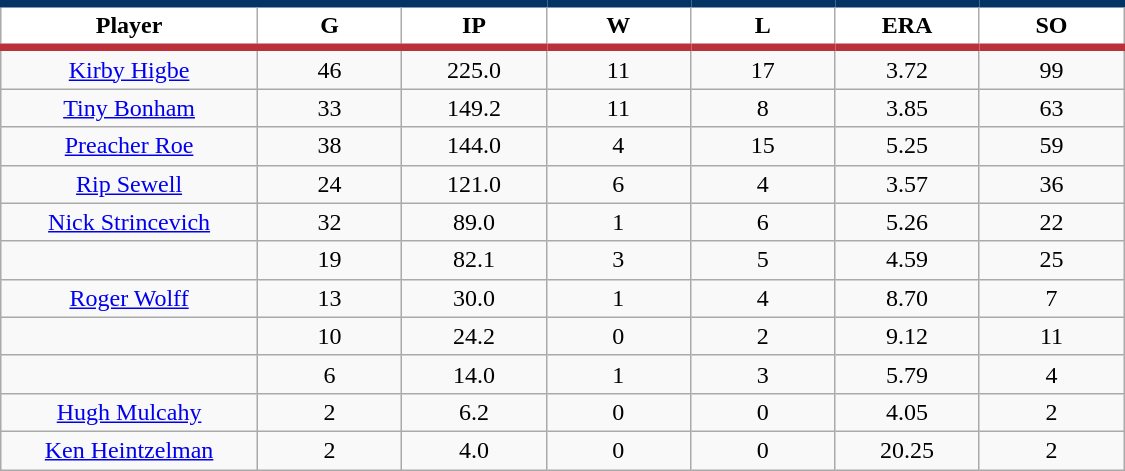<table class="wikitable sortable">
<tr>
<th style="background:#FFFFFF; border-top:#023465 5px solid; border-bottom:#ba313c 5px solid;" width="16%">Player</th>
<th style="background:#FFFFFF; border-top:#023465 5px solid; border-bottom:#ba313c 5px solid;" width="9%">G</th>
<th style="background:#FFFFFF; border-top:#023465 5px solid; border-bottom:#ba313c 5px solid;" width="9%">IP</th>
<th style="background:#FFFFFF; border-top:#023465 5px solid; border-bottom:#ba313c 5px solid;" width="9%">W</th>
<th style="background:#FFFFFF; border-top:#023465 5px solid; border-bottom:#ba313c 5px solid;" width="9%">L</th>
<th style="background:#FFFFFF; border-top:#023465 5px solid; border-bottom:#ba313c 5px solid;" width="9%">ERA</th>
<th style="background:#FFFFFF; border-top:#023465 5px solid; border-bottom:#ba313c 5px solid;" width="9%">SO</th>
</tr>
<tr align="center">
<td><a href='#'>Kirby Higbe</a></td>
<td>46</td>
<td>225.0</td>
<td>11</td>
<td>17</td>
<td>3.72</td>
<td>99</td>
</tr>
<tr align="center">
<td><a href='#'>Tiny Bonham</a></td>
<td>33</td>
<td>149.2</td>
<td>11</td>
<td>8</td>
<td>3.85</td>
<td>63</td>
</tr>
<tr align="center">
<td><a href='#'>Preacher Roe</a></td>
<td>38</td>
<td>144.0</td>
<td>4</td>
<td>15</td>
<td>5.25</td>
<td>59</td>
</tr>
<tr align="center">
<td><a href='#'>Rip Sewell</a></td>
<td>24</td>
<td>121.0</td>
<td>6</td>
<td>4</td>
<td>3.57</td>
<td>36</td>
</tr>
<tr align="center">
<td><a href='#'>Nick Strincevich</a></td>
<td>32</td>
<td>89.0</td>
<td>1</td>
<td>6</td>
<td>5.26</td>
<td>22</td>
</tr>
<tr align="center">
<td></td>
<td>19</td>
<td>82.1</td>
<td>3</td>
<td>5</td>
<td>4.59</td>
<td>25</td>
</tr>
<tr align="center">
<td><a href='#'>Roger Wolff</a></td>
<td>13</td>
<td>30.0</td>
<td>1</td>
<td>4</td>
<td>8.70</td>
<td>7</td>
</tr>
<tr align="center">
<td></td>
<td>10</td>
<td>24.2</td>
<td>0</td>
<td>2</td>
<td>9.12</td>
<td>11</td>
</tr>
<tr align="center">
<td></td>
<td>6</td>
<td>14.0</td>
<td>1</td>
<td>3</td>
<td>5.79</td>
<td>4</td>
</tr>
<tr align="center">
<td><a href='#'>Hugh Mulcahy</a></td>
<td>2</td>
<td>6.2</td>
<td>0</td>
<td>0</td>
<td>4.05</td>
<td>2</td>
</tr>
<tr align="center">
<td><a href='#'>Ken Heintzelman</a></td>
<td>2</td>
<td>4.0</td>
<td>0</td>
<td>0</td>
<td>20.25</td>
<td>2</td>
</tr>
</table>
